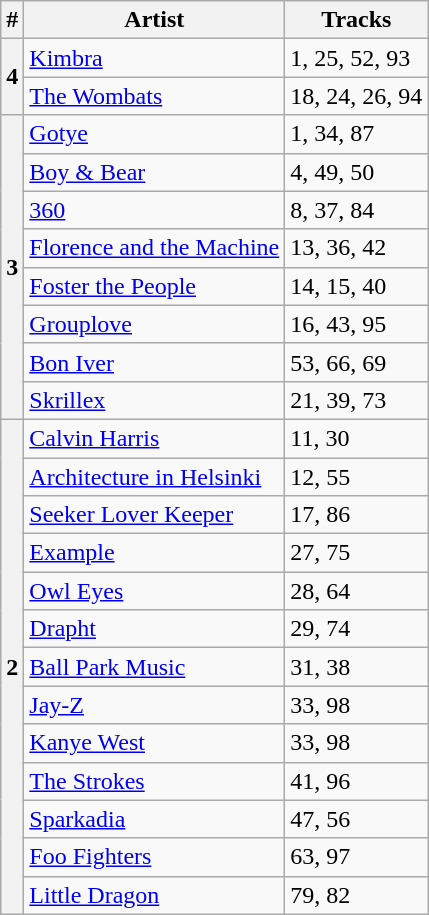<table class="wikitable sortable">
<tr>
<th>#</th>
<th>Artist</th>
<th>Tracks</th>
</tr>
<tr>
<th rowspan="2">4</th>
<td><a href='#'>Kimbra</a></td>
<td>1, 25, 52, 93</td>
</tr>
<tr>
<td><a href='#'>The Wombats</a></td>
<td>18, 24, 26, 94</td>
</tr>
<tr>
<th rowspan="8">3</th>
<td><a href='#'>Gotye</a></td>
<td>1, 34, 87</td>
</tr>
<tr>
<td><a href='#'>Boy & Bear</a></td>
<td>4, 49, 50</td>
</tr>
<tr>
<td><a href='#'>360</a></td>
<td>8, 37, 84</td>
</tr>
<tr>
<td><a href='#'>Florence and the Machine</a></td>
<td>13, 36, 42</td>
</tr>
<tr>
<td><a href='#'>Foster the People</a></td>
<td>14, 15, 40</td>
</tr>
<tr>
<td><a href='#'>Grouplove</a></td>
<td>16, 43, 95</td>
</tr>
<tr>
<td><a href='#'>Bon Iver</a></td>
<td>53, 66, 69</td>
</tr>
<tr>
<td><a href='#'>Skrillex</a></td>
<td>21, 39, 73</td>
</tr>
<tr>
<th rowspan="13">2</th>
<td><a href='#'>Calvin Harris</a></td>
<td>11, 30</td>
</tr>
<tr>
<td><a href='#'>Architecture in Helsinki</a></td>
<td>12, 55</td>
</tr>
<tr>
<td><a href='#'>Seeker Lover Keeper</a></td>
<td>17, 86</td>
</tr>
<tr>
<td><a href='#'>Example</a></td>
<td>27, 75</td>
</tr>
<tr>
<td><a href='#'>Owl Eyes</a></td>
<td>28, 64</td>
</tr>
<tr>
<td><a href='#'>Drapht</a></td>
<td>29, 74</td>
</tr>
<tr>
<td><a href='#'>Ball Park Music</a></td>
<td>31, 38</td>
</tr>
<tr>
<td><a href='#'>Jay-Z</a></td>
<td>33, 98</td>
</tr>
<tr>
<td><a href='#'>Kanye West</a></td>
<td>33, 98</td>
</tr>
<tr>
<td><a href='#'>The Strokes</a></td>
<td>41, 96</td>
</tr>
<tr>
<td><a href='#'>Sparkadia</a></td>
<td>47, 56</td>
</tr>
<tr>
<td><a href='#'>Foo Fighters</a></td>
<td>63, 97</td>
</tr>
<tr>
<td><a href='#'>Little Dragon</a></td>
<td>79, 82</td>
</tr>
</table>
